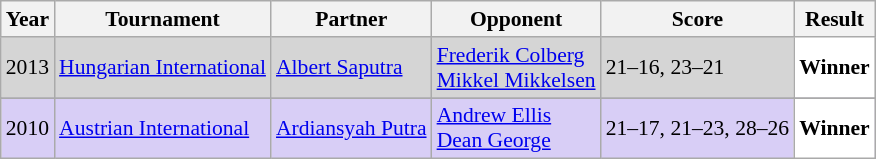<table class="sortable wikitable" style="font-size: 90%;">
<tr>
<th>Year</th>
<th>Tournament</th>
<th>Partner</th>
<th>Opponent</th>
<th>Score</th>
<th>Result</th>
</tr>
<tr style="background:#D5D5D5">
<td align="center">2013</td>
<td align="left"><a href='#'>Hungarian International</a></td>
<td align="left"> <a href='#'>Albert Saputra</a></td>
<td align="left"> <a href='#'>Frederik Colberg</a> <br>  <a href='#'>Mikkel Mikkelsen</a></td>
<td align="left">21–16, 23–21</td>
<td style="text-align:left; background:white"> <strong>Winner</strong></td>
</tr>
<tr>
</tr>
<tr style="background:#D8CEF6">
<td align="center">2010</td>
<td align="left"><a href='#'>Austrian International</a></td>
<td align="left"> <a href='#'>Ardiansyah Putra</a></td>
<td align="left"> <a href='#'>Andrew Ellis</a> <br>  <a href='#'>Dean George</a></td>
<td align="left">21–17, 21–23, 28–26</td>
<td style="text-align:left; background:white"> <strong>Winner</strong></td>
</tr>
</table>
